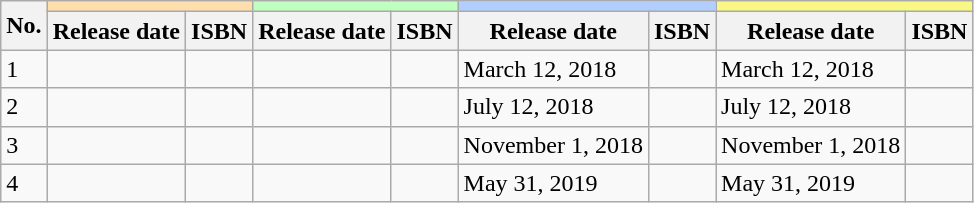<table class="wikitable">
<tr>
<th colspan="1" rowspan="2">No.</th>
<th colspan="2" style="background-color: #ffdead;"> </th>
<th colspan="2" style="background-color: #BFFFBF;"></th>
<th colspan="2" style="background-color: #b2cefe;"></th>
<th colspan="2" style="background-color: #faf884;"></th>
</tr>
<tr>
<th>Release date</th>
<th>ISBN</th>
<th>Release date</th>
<th>ISBN</th>
<th>Release date</th>
<th>ISBN</th>
<th>Release date</th>
<th>ISBN</th>
</tr>
<tr>
<td>1</td>
<td></td>
<td></td>
<td></td>
<td></td>
<td>March 12, 2018</td>
<td></td>
<td>March 12, 2018</td>
<td></td>
</tr>
<tr>
<td>2</td>
<td></td>
<td></td>
<td></td>
<td></td>
<td>July 12, 2018</td>
<td></td>
<td>July 12, 2018</td>
<td></td>
</tr>
<tr>
<td>3</td>
<td></td>
<td></td>
<td></td>
<td></td>
<td>November 1, 2018</td>
<td></td>
<td>November 1, 2018</td>
<td></td>
</tr>
<tr>
<td>4</td>
<td></td>
<td></td>
<td></td>
<td></td>
<td>May 31, 2019</td>
<td></td>
<td>May 31, 2019</td>
<td></td>
</tr>
</table>
